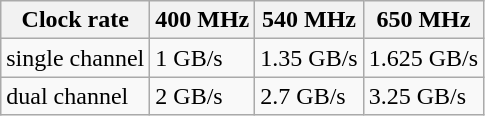<table class="wikitable">
<tr>
<th>Clock rate</th>
<th>400 MHz</th>
<th>540 MHz</th>
<th>650 MHz</th>
</tr>
<tr>
<td>single channel</td>
<td>1 GB/s</td>
<td>1.35 GB/s</td>
<td>1.625 GB/s</td>
</tr>
<tr>
<td>dual channel</td>
<td>2 GB/s</td>
<td>2.7 GB/s</td>
<td>3.25 GB/s</td>
</tr>
</table>
